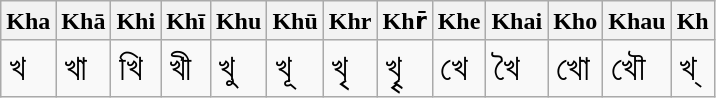<table class="wikitable">
<tr>
<th>Kha</th>
<th>Khā</th>
<th>Khi</th>
<th>Khī</th>
<th>Khu</th>
<th>Khū</th>
<th>Khr</th>
<th>Khr̄</th>
<th>Khe</th>
<th>Khai</th>
<th>Kho</th>
<th>Khau</th>
<th>Kh</th>
</tr>
<tr style="font-size: 150%;">
<td>খ</td>
<td>খা</td>
<td>খি</td>
<td>খী</td>
<td>খু</td>
<td>খূ</td>
<td>খৃ</td>
<td>খৄ</td>
<td>খে</td>
<td>খৈ</td>
<td>খো</td>
<td>খৌ</td>
<td>খ্</td>
</tr>
</table>
